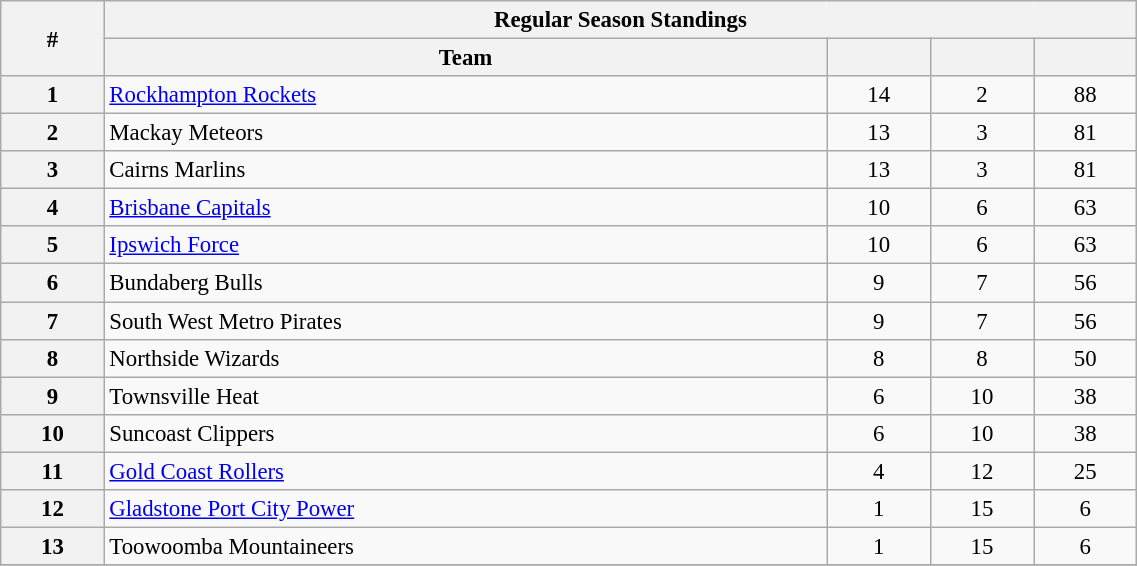<table class="wikitable" width="60%" style="font-size:95%; text-align:center">
<tr>
<th width="5%" rowspan=2>#</th>
<th colspan="5" align="center"><strong>Regular Season Standings</strong></th>
</tr>
<tr>
<th width="35%">Team</th>
<th width="5%"></th>
<th width="5%"></th>
<th width="5%"></th>
</tr>
<tr>
<th>1</th>
<td align=left><a href='#'>Rockhampton Rockets</a></td>
<td>14</td>
<td>2</td>
<td>88</td>
</tr>
<tr>
<th>2</th>
<td align=left>Mackay Meteors</td>
<td>13</td>
<td>3</td>
<td>81</td>
</tr>
<tr>
<th>3</th>
<td align=left>Cairns Marlins</td>
<td>13</td>
<td>3</td>
<td>81</td>
</tr>
<tr>
<th>4</th>
<td align=left><a href='#'>Brisbane Capitals</a></td>
<td>10</td>
<td>6</td>
<td>63</td>
</tr>
<tr>
<th>5</th>
<td align=left><a href='#'>Ipswich Force</a></td>
<td>10</td>
<td>6</td>
<td>63</td>
</tr>
<tr>
<th>6</th>
<td align=left>Bundaberg Bulls</td>
<td>9</td>
<td>7</td>
<td>56</td>
</tr>
<tr>
<th>7</th>
<td align=left>South West Metro Pirates</td>
<td>9</td>
<td>7</td>
<td>56</td>
</tr>
<tr>
<th>8</th>
<td align=left>Northside Wizards</td>
<td>8</td>
<td>8</td>
<td>50</td>
</tr>
<tr>
<th>9</th>
<td align=left>Townsville Heat</td>
<td>6</td>
<td>10</td>
<td>38</td>
</tr>
<tr>
<th>10</th>
<td align=left>Suncoast Clippers</td>
<td>6</td>
<td>10</td>
<td>38</td>
</tr>
<tr>
<th>11</th>
<td align=left><a href='#'>Gold Coast Rollers</a></td>
<td>4</td>
<td>12</td>
<td>25</td>
</tr>
<tr>
<th>12</th>
<td align=left><a href='#'>Gladstone Port City Power</a></td>
<td>1</td>
<td>15</td>
<td>6</td>
</tr>
<tr>
<th>13</th>
<td align=left>Toowoomba Mountaineers</td>
<td>1</td>
<td>15</td>
<td>6</td>
</tr>
<tr>
</tr>
</table>
